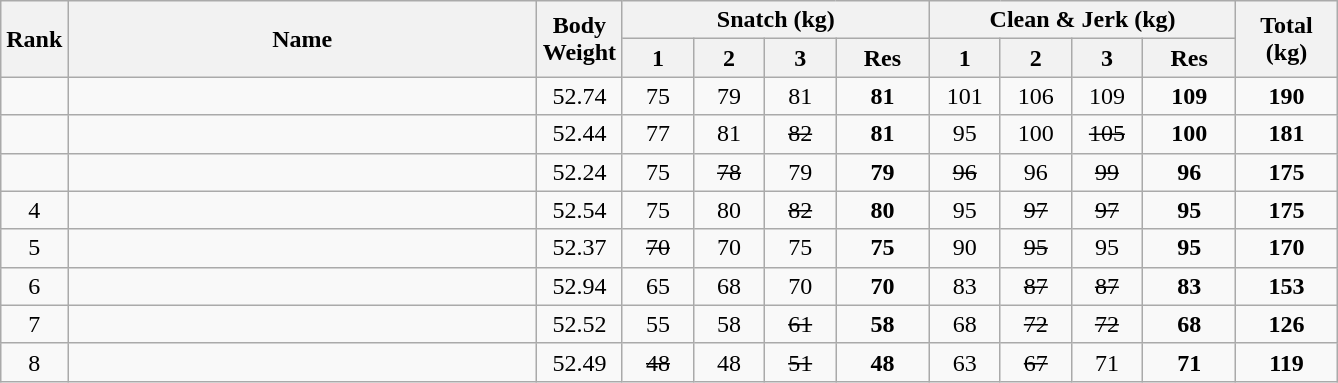<table class = "wikitable" style="text-align:center;">
<tr>
<th rowspan=2>Rank</th>
<th rowspan=2 width=305>Name</th>
<th rowspan=2 width=50>Body Weight</th>
<th colspan=4>Snatch (kg)</th>
<th colspan=4>Clean & Jerk (kg)</th>
<th rowspan=2 width=60>Total (kg)</th>
</tr>
<tr>
<th width=40>1</th>
<th width=40>2</th>
<th width=40>3</th>
<th width=55>Res</th>
<th width=40>1</th>
<th width=40>2</th>
<th width=40>3</th>
<th width=55>Res</th>
</tr>
<tr>
<td></td>
<td align=left></td>
<td>52.74</td>
<td>75</td>
<td>79</td>
<td>81</td>
<td><strong>81</strong></td>
<td>101</td>
<td>106</td>
<td>109</td>
<td><strong>109</strong></td>
<td><strong>190</strong></td>
</tr>
<tr>
<td></td>
<td align=left></td>
<td>52.44</td>
<td>77</td>
<td>81</td>
<td><s>82</s></td>
<td><strong>81</strong></td>
<td>95</td>
<td>100</td>
<td><s>105</s></td>
<td><strong>100</strong></td>
<td><strong>181</strong></td>
</tr>
<tr>
<td></td>
<td align=left></td>
<td>52.24</td>
<td>75</td>
<td><s>78</s></td>
<td>79</td>
<td><strong>79</strong></td>
<td><s>96</s></td>
<td>96</td>
<td><s>99</s></td>
<td><strong>96</strong></td>
<td><strong>175</strong></td>
</tr>
<tr>
<td>4</td>
<td align=left></td>
<td>52.54</td>
<td>75</td>
<td>80</td>
<td><s>82</s></td>
<td><strong>80</strong></td>
<td>95</td>
<td><s>97</s></td>
<td><s>97</s></td>
<td><strong>95</strong></td>
<td><strong>175</strong></td>
</tr>
<tr>
<td>5</td>
<td align=left></td>
<td>52.37</td>
<td><s>70</s></td>
<td>70</td>
<td>75</td>
<td><strong>75</strong></td>
<td>90</td>
<td><s>95</s></td>
<td>95</td>
<td><strong>95</strong></td>
<td><strong>170</strong></td>
</tr>
<tr>
<td>6</td>
<td align=left></td>
<td>52.94</td>
<td>65</td>
<td>68</td>
<td>70</td>
<td><strong>70</strong></td>
<td>83</td>
<td><s>87</s></td>
<td><s>87</s></td>
<td><strong>83</strong></td>
<td><strong>153</strong></td>
</tr>
<tr>
<td>7</td>
<td align=left></td>
<td>52.52</td>
<td>55</td>
<td>58</td>
<td><s>61</s></td>
<td><strong>58</strong></td>
<td>68</td>
<td><s>72</s></td>
<td><s>72</s></td>
<td><strong>68</strong></td>
<td><strong>126</strong></td>
</tr>
<tr>
<td>8</td>
<td align=left></td>
<td>52.49</td>
<td><s>48</s></td>
<td>48</td>
<td><s>51</s></td>
<td><strong>48</strong></td>
<td>63</td>
<td><s>67</s></td>
<td>71</td>
<td><strong>71</strong></td>
<td><strong>119</strong></td>
</tr>
</table>
